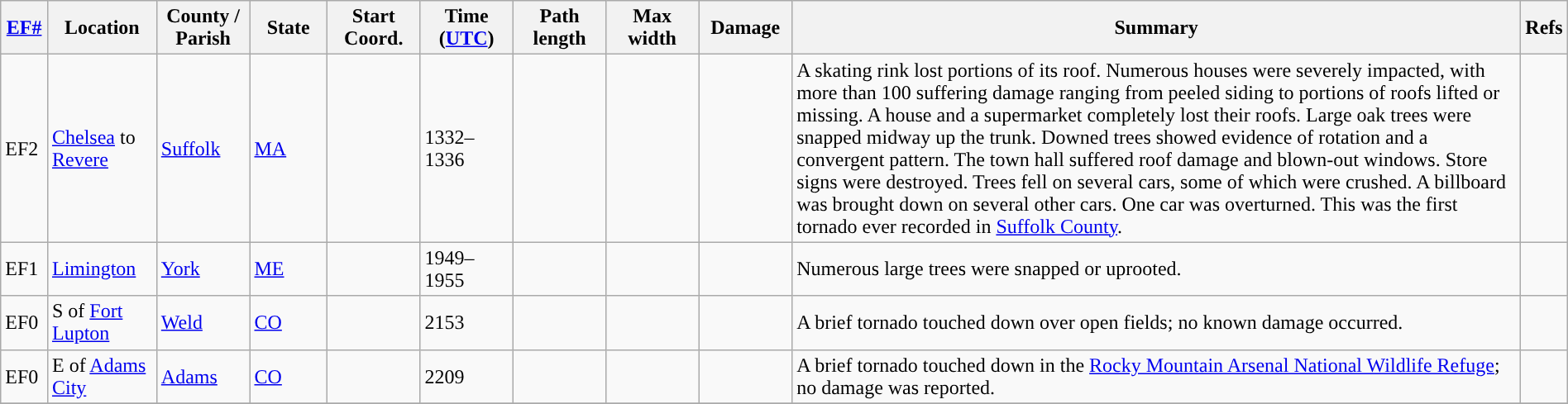<table class="wikitable sortable" style="width:100%;">
<tr>
<th scope="col" width="3%" align="center"><a href='#'>EF#</a></th>
<th scope="col" width="7%" align="center" class="unsortable">Location</th>
<th scope="col" width="6%" align="center" class="unsortable">County / Parish</th>
<th scope="col" width="5%" align="center">State</th>
<th scope="col" width="6%" align="center">Start Coord.</th>
<th scope="col" width="6%" align="center">Time (<a href='#'>UTC</a>)</th>
<th scope="col" width="6%" align="center">Path length</th>
<th scope="col" width="6%" align="center">Max width</th>
<th scope="col" width="6%" align="center">Damage</th>
<th scope="col" width="48%" class="unsortable" align="center">Summary</th>
<th scope="col" width="48%" class="unsortable" align="center">Refs</th>
</tr>
<tr>
<td>EF2</td>
<td><a href='#'>Chelsea</a> to <a href='#'>Revere</a></td>
<td><a href='#'>Suffolk</a></td>
<td><a href='#'>MA</a></td>
<td></td>
<td>1332–1336</td>
<td></td>
<td></td>
<td></td>
<td>A skating rink lost portions of its roof. Numerous houses were severely impacted, with more than 100 suffering damage ranging from peeled siding to portions of roofs lifted or missing. A house and a supermarket completely lost their roofs. Large oak trees were snapped midway up the trunk. Downed trees showed evidence of rotation and a convergent pattern. The town hall suffered roof damage and blown-out windows. Store signs were destroyed. Trees fell on several cars, some of which were crushed. A billboard was brought down on several other cars. One car was overturned. This was the first tornado ever recorded in <a href='#'>Suffolk County</a>.</td>
<td></td>
</tr>
<tr>
<td>EF1</td>
<td><a href='#'>Limington</a></td>
<td><a href='#'>York</a></td>
<td><a href='#'>ME</a></td>
<td></td>
<td>1949–1955</td>
<td></td>
<td></td>
<td></td>
<td>Numerous large trees were snapped or uprooted.</td>
<td></td>
</tr>
<tr>
<td>EF0</td>
<td>S of <a href='#'>Fort Lupton</a></td>
<td><a href='#'>Weld</a></td>
<td><a href='#'>CO</a></td>
<td></td>
<td>2153</td>
<td></td>
<td></td>
<td></td>
<td>A brief tornado touched down over open fields; no known damage occurred.</td>
<td></td>
</tr>
<tr>
<td>EF0</td>
<td>E of <a href='#'>Adams City</a></td>
<td><a href='#'>Adams</a></td>
<td><a href='#'>CO</a></td>
<td></td>
<td>2209</td>
<td></td>
<td></td>
<td></td>
<td>A brief tornado touched down in the <a href='#'>Rocky Mountain Arsenal National Wildlife Refuge</a>; no damage was reported.</td>
<td></td>
</tr>
<tr>
</tr>
</table>
